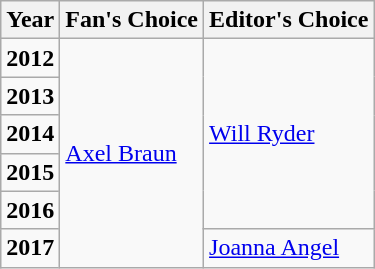<table class="wikitable">
<tr>
<th>Year</th>
<th>Fan's Choice</th>
<th>Editor's Choice</th>
</tr>
<tr>
<td><strong>2012</strong></td>
<td rowspan="6"><a href='#'>Axel Braun</a></td>
<td rowspan="5"><a href='#'>Will Ryder</a></td>
</tr>
<tr>
<td><strong>2013</strong></td>
</tr>
<tr>
<td><strong>2014</strong></td>
</tr>
<tr>
<td><strong>2015</strong></td>
</tr>
<tr>
<td><strong>2016</strong></td>
</tr>
<tr>
<td><strong>2017</strong></td>
<td><a href='#'>Joanna Angel</a></td>
</tr>
</table>
